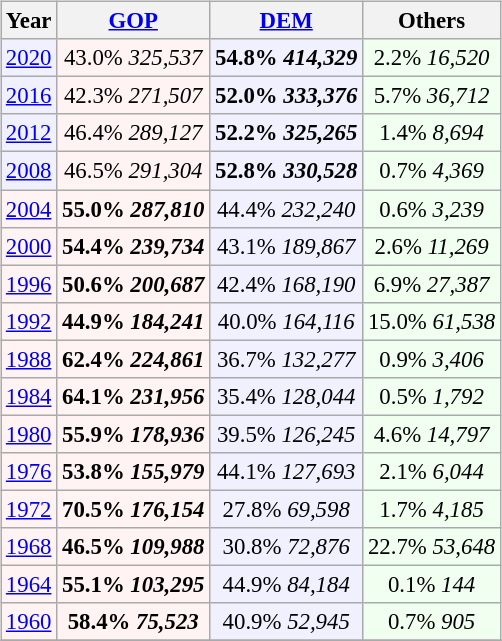<table class="wikitable" align="right" style="margin: 1em 1em 1em 1em; font-size: 95%;">
<tr>
<th>Year</th>
<th><a href='#'>GOP</a></th>
<th><a href='#'>DEM</a></th>
<th>Others</th>
</tr>
<tr>
<td align="center" bgcolor="#f0f0ff"><a href='#'>2020</a></td>
<td align="center" bgcolor="#fff3f3">43.0% <em>325,537</em></td>
<td align="center" bgcolor="#f0f0ff"><strong>54.8% <em>414,329</em> </strong></td>
<td align="center" bgcolor="#f0fff0">2.2% <em>16,520</em></td>
</tr>
<tr>
<td align="center" bgcolor="#f0f0ff"><a href='#'>2016</a></td>
<td align="center" bgcolor="#fff3f3">42.3% <em>271,507</em></td>
<td align="center" bgcolor="#f0f0ff"><strong>52.0% <em>333,376</em> </strong></td>
<td align="center" bgcolor="#f0fff0">5.7% <em>36,712</em></td>
</tr>
<tr>
<td align="center" bgcolor="#f0f0ff"><a href='#'>2012</a></td>
<td align="center" bgcolor="#fff3f3">46.4% <em>289,127</em></td>
<td align="center" bgcolor="#f0f0ff"><strong>52.2% <em>325,265</em> </strong></td>
<td align="center" bgcolor="#f0fff0">1.4% <em>8,694</em></td>
</tr>
<tr>
<td align="center" bgcolor="#f0f0ff"><a href='#'>2008</a></td>
<td align="center" bgcolor="#fff3f3">46.5% <em>291,304</em></td>
<td align="center" bgcolor="#f0f0ff"><strong>52.8% <em>330,528</em> </strong></td>
<td align="center" bgcolor="#f0fff0">0.7% <em>4,369</em></td>
</tr>
<tr>
<td align="center" bgcolor="#fff3f3"><a href='#'>2004</a></td>
<td align="center" bgcolor="#fff3f3"><strong>55.0% <em>287,810</em> </strong></td>
<td align="center" bgcolor="#f0f0ff">44.4% <em>232,240</em></td>
<td align="center" bgcolor="#f0fff0">0.6% <em>3,239</em></td>
</tr>
<tr>
<td align="center" bgcolor="#fff3f3"><a href='#'>2000</a></td>
<td align="center" bgcolor="#fff3f3"><strong>54.4% <em>239,734</em> </strong></td>
<td align="center" bgcolor="#f0f0ff">43.1% <em>189,867</em></td>
<td align="center" bgcolor="#f0fff0">2.6% <em>11,269</em></td>
</tr>
<tr>
<td align="center" bgcolor="#fff3f3"><a href='#'>1996</a></td>
<td align="center" bgcolor="#fff3f3"><strong>50.6% <em>200,687</em> </strong></td>
<td align="center" bgcolor="#f0f0ff">42.4% <em>168,190</em></td>
<td align="center" bgcolor="#f0fff0">6.9% <em>27,387</em></td>
</tr>
<tr>
<td align="center" bgcolor="#fff3f3"><a href='#'>1992</a></td>
<td align="center" bgcolor="#fff3f3"><strong>44.9% <em>184,241</em> </strong></td>
<td align="center" bgcolor="#f0f0ff">40.0% <em>164,116</em></td>
<td align="center" bgcolor="#f0fff0">15.0% <em>61,538</em></td>
</tr>
<tr>
<td align="center" bgcolor="#fff3f3"><a href='#'>1988</a></td>
<td align="center" bgcolor="#fff3f3"><strong>62.4% <em>224,861</em> </strong></td>
<td align="center" bgcolor="#f0f0ff">36.7% <em>132,277</em></td>
<td align="center" bgcolor="#f0fff0">0.9% <em>3,406</em></td>
</tr>
<tr>
<td align="center" bgcolor="#fff3f3"><a href='#'>1984</a></td>
<td align="center" bgcolor="#fff3f3"><strong>64.1% <em>231,956</em> </strong></td>
<td align="center" bgcolor="#f0f0ff">35.4% <em>128,044</em></td>
<td align="center" bgcolor="#f0fff0">0.5% <em>1,792</em></td>
</tr>
<tr>
<td align="center" bgcolor="#fff3f3"><a href='#'>1980</a></td>
<td align="center" bgcolor="#fff3f3"><strong>55.9% <em>178,936</em> </strong></td>
<td align="center" bgcolor="#f0f0ff">39.5% <em>126,245</em></td>
<td align="center" bgcolor="#f0fff0">4.6% <em>14,797</em></td>
</tr>
<tr>
<td align="center" bgcolor="#fff3f3"><a href='#'>1976</a></td>
<td align="center" bgcolor="#fff3f3"><strong>53.8% <em>155,979</em> </strong></td>
<td align="center" bgcolor="#f0f0ff">44.1% <em>127,693</em></td>
<td align="center" bgcolor="#f0fff0">2.1% <em>6,044</em></td>
</tr>
<tr>
<td align="center" bgcolor="#fff3f3"><a href='#'>1972</a></td>
<td align="center" bgcolor="#fff3f3"><strong>70.5% <em>176,154</em> </strong></td>
<td align="center" bgcolor="#f0f0ff">27.8% <em>69,598</em></td>
<td align="center" bgcolor="#f0fff0">1.7% <em>4,185</em></td>
</tr>
<tr>
<td align="center" bgcolor="#fff3f3"><a href='#'>1968</a></td>
<td align="center" bgcolor="#fff3f3"><strong>46.5% <em>109,988</em> </strong></td>
<td align="center" bgcolor="#f0f0ff">30.8% <em>72,876</em></td>
<td align="center" bgcolor="#f0fff0">22.7% <em>53,648</em></td>
</tr>
<tr>
<td align="center" bgcolor="#fff3f3"><a href='#'>1964</a></td>
<td align="center" bgcolor="#fff3f3"><strong>55.1% <em>103,295</em> </strong></td>
<td align="center" bgcolor="#f0f0ff">44.9% <em>84,184</em></td>
<td align="center" bgcolor="#f0fff0">0.1% <em>144</em></td>
</tr>
<tr>
<td align="center" bgcolor="#fff3f3"><a href='#'>1960</a></td>
<td align="center" bgcolor="#fff3f3"><strong>58.4% <em>75,523</em> </strong></td>
<td align="center" bgcolor="#f0f0ff">40.9% <em>52,945</em></td>
<td align="center" bgcolor="#f0fff0">0.7% <em>905</em></td>
</tr>
<tr>
</tr>
</table>
